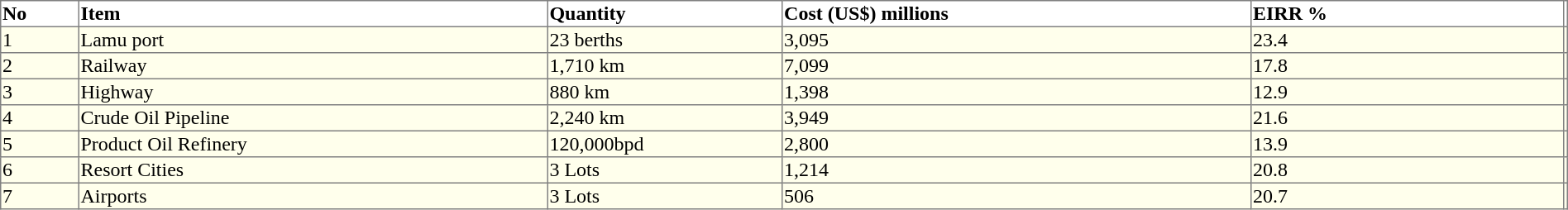<table border=1 style="border-collapse: collapse">
<tr align=left>
<th style="width:5%;">No</th>
<th style="width:30%;">Item</th>
<th style="width:15%;">Quantity</th>
<th style="width:30%;">Cost (US$) millions</th>
<th style="width:30%;">EIRR %</th>
</tr>
<tr style="vertical-align:top; background:#ffffec;">
<td>1</td>
<td>Lamu port</td>
<td>23 berths</td>
<td>3,095</td>
<td>23.4</td>
<td></td>
</tr>
<tr style="vertical-align:top; background:#ffffec;">
<td>2</td>
<td>Railway</td>
<td>1,710 km</td>
<td>7,099</td>
<td>17.8</td>
<td></td>
</tr>
<tr style="vertical-align:top; background:#ffffec;">
<td>3</td>
<td>Highway</td>
<td>880 km</td>
<td>1,398</td>
<td>12.9</td>
<td></td>
</tr>
<tr style="vertical-align:top; background:#ffffec;">
<td>4</td>
<td>Crude Oil Pipeline</td>
<td>2,240 km</td>
<td>3,949</td>
<td>21.6</td>
<td></td>
</tr>
<tr style="vertical-align:top; background:#ffffec;">
<td>5</td>
<td>Product Oil Refinery</td>
<td>120,000bpd</td>
<td>2,800</td>
<td>13.9</td>
<td></td>
</tr>
<tr style="vertical-align:top; background:#ffffec;">
<td>6</td>
<td>Resort Cities</td>
<td>3 Lots</td>
<td>1,214</td>
<td>20.8</td>
<td></td>
</tr>
<tr style="vertical-align:top; background:#ffffec;">
<td>7</td>
<td>Airports</td>
<td>3 Lots</td>
<td>506</td>
<td>20.7</td>
<td></td>
</tr>
</table>
